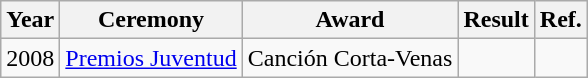<table class="wikitable">
<tr>
<th>Year</th>
<th>Ceremony</th>
<th>Award</th>
<th>Result</th>
<th>Ref.</th>
</tr>
<tr>
<td>2008</td>
<td><a href='#'>Premios Juventud</a></td>
<td>Canción Corta-Venas</td>
<td></td>
<td></td>
</tr>
</table>
